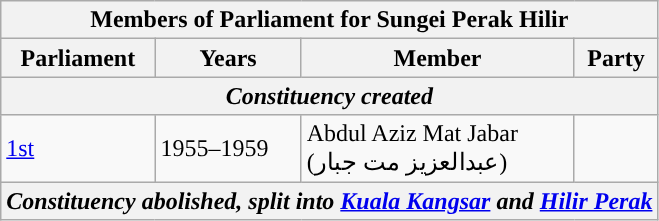<table class="wikitable">
<tr>
<th colspan="4">Members of Parliament for Sungei Perak Hilir</th>
</tr>
<tr>
<th>Parliament</th>
<th>Years</th>
<th>Member</th>
<th>Party</th>
</tr>
<tr>
<th colspan="4"><em>Constituency created</em></th>
</tr>
<tr>
<td><a href='#'>1st</a></td>
<td>1955–1959</td>
<td>Abdul Aziz Mat Jabar  <br>(عبدالعزيز مت جبار)</td>
<td></td>
</tr>
<tr>
<th colspan="4"><em>Constituency abolished, split into <a href='#'>Kuala Kangsar</a> and <a href='#'>Hilir Perak</a> </em></th>
</tr>
</table>
